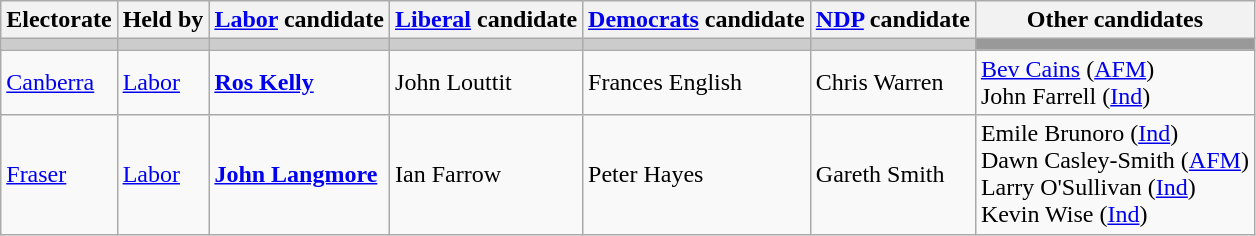<table class="wikitable">
<tr>
<th>Electorate</th>
<th>Held by</th>
<th><a href='#'>Labor</a> candidate</th>
<th><a href='#'>Liberal</a> candidate</th>
<th><a href='#'>Democrats</a> candidate</th>
<th><a href='#'>NDP</a> candidate</th>
<th>Other candidates</th>
</tr>
<tr bgcolor="#cccccc">
<td></td>
<td></td>
<td></td>
<td></td>
<td></td>
<td></td>
<td bgcolor="#999999"></td>
</tr>
<tr>
<td><a href='#'>Canberra</a></td>
<td><a href='#'>Labor</a></td>
<td><strong><a href='#'>Ros Kelly</a></strong></td>
<td>John Louttit</td>
<td>Frances English</td>
<td>Chris Warren</td>
<td><a href='#'>Bev Cains</a> (<a href='#'>AFM</a>)<br>John Farrell (<a href='#'>Ind</a>)</td>
</tr>
<tr>
<td><a href='#'>Fraser</a></td>
<td><a href='#'>Labor</a></td>
<td><strong><a href='#'>John Langmore</a></strong></td>
<td>Ian Farrow</td>
<td>Peter Hayes</td>
<td>Gareth Smith</td>
<td>Emile Brunoro (<a href='#'>Ind</a>)<br>Dawn Casley-Smith (<a href='#'>AFM</a>)<br>Larry O'Sullivan (<a href='#'>Ind</a>)<br>Kevin Wise (<a href='#'>Ind</a>)</td>
</tr>
</table>
